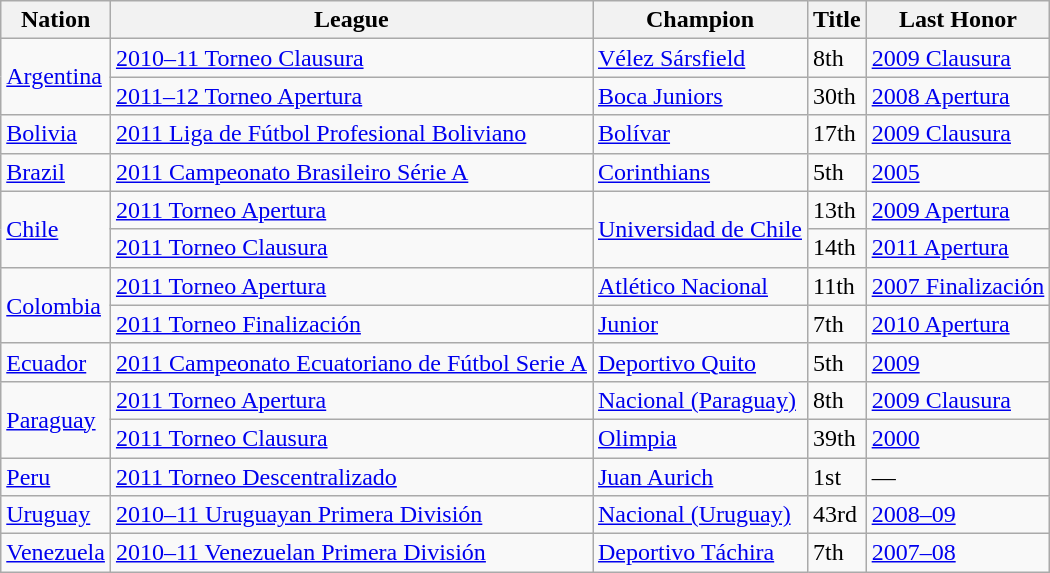<table class="wikitable">
<tr>
<th>Nation</th>
<th>League</th>
<th>Champion</th>
<th>Title</th>
<th>Last Honor</th>
</tr>
<tr>
<td rowspan="2"> <a href='#'>Argentina</a></td>
<td><a href='#'>2010–11 Torneo Clausura</a></td>
<td><a href='#'>Vélez Sársfield</a></td>
<td>8th</td>
<td><a href='#'>2009 Clausura</a></td>
</tr>
<tr>
<td><a href='#'>2011–12 Torneo Apertura</a></td>
<td><a href='#'>Boca Juniors</a></td>
<td>30th</td>
<td><a href='#'>2008 Apertura</a></td>
</tr>
<tr>
<td> <a href='#'>Bolivia</a></td>
<td><a href='#'>2011 Liga de Fútbol Profesional Boliviano</a></td>
<td><a href='#'>Bolívar</a></td>
<td>17th</td>
<td><a href='#'>2009 Clausura</a></td>
</tr>
<tr>
<td> <a href='#'>Brazil</a></td>
<td><a href='#'>2011 Campeonato Brasileiro Série A</a></td>
<td><a href='#'>Corinthians</a></td>
<td>5th</td>
<td><a href='#'>2005</a></td>
</tr>
<tr>
<td rowspan="2"> <a href='#'>Chile</a></td>
<td><a href='#'>2011 Torneo Apertura</a></td>
<td rowspan="2"><a href='#'>Universidad de Chile</a></td>
<td>13th</td>
<td><a href='#'>2009 Apertura</a></td>
</tr>
<tr>
<td><a href='#'>2011 Torneo Clausura</a></td>
<td>14th</td>
<td><a href='#'>2011 Apertura</a></td>
</tr>
<tr>
<td rowspan="2"> <a href='#'>Colombia</a></td>
<td><a href='#'>2011 Torneo Apertura</a></td>
<td><a href='#'>Atlético Nacional</a></td>
<td>11th</td>
<td><a href='#'>2007 Finalización</a></td>
</tr>
<tr>
<td><a href='#'>2011 Torneo Finalización</a></td>
<td><a href='#'>Junior</a></td>
<td>7th</td>
<td><a href='#'>2010 Apertura</a></td>
</tr>
<tr>
<td> <a href='#'>Ecuador</a></td>
<td><a href='#'>2011 Campeonato Ecuatoriano de Fútbol Serie A</a></td>
<td><a href='#'>Deportivo Quito</a></td>
<td>5th</td>
<td><a href='#'>2009</a></td>
</tr>
<tr>
<td rowspan="2"> <a href='#'>Paraguay</a></td>
<td><a href='#'>2011 Torneo Apertura</a></td>
<td><a href='#'>Nacional (Paraguay)</a></td>
<td>8th</td>
<td><a href='#'>2009 Clausura</a></td>
</tr>
<tr>
<td><a href='#'>2011 Torneo Clausura</a></td>
<td><a href='#'>Olimpia</a></td>
<td>39th</td>
<td><a href='#'>2000</a></td>
</tr>
<tr>
<td> <a href='#'>Peru</a></td>
<td><a href='#'>2011 Torneo Descentralizado</a></td>
<td><a href='#'>Juan Aurich</a></td>
<td>1st</td>
<td>—</td>
</tr>
<tr>
<td> <a href='#'>Uruguay</a></td>
<td><a href='#'>2010–11 Uruguayan Primera División</a></td>
<td><a href='#'>Nacional (Uruguay)</a></td>
<td>43rd</td>
<td><a href='#'>2008–09</a></td>
</tr>
<tr>
<td> <a href='#'>Venezuela</a></td>
<td><a href='#'>2010–11 Venezuelan Primera División</a></td>
<td><a href='#'>Deportivo Táchira</a></td>
<td>7th</td>
<td><a href='#'>2007–08</a></td>
</tr>
</table>
